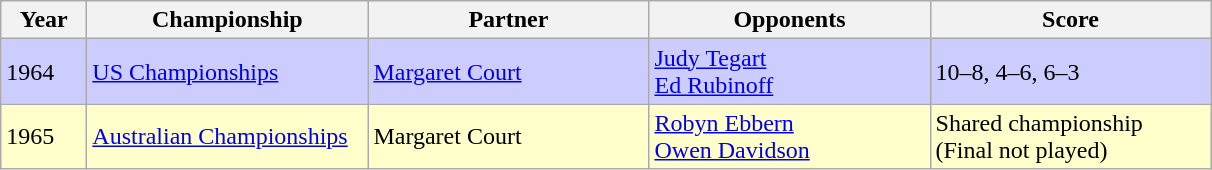<table class="sortable wikitable">
<tr>
<th style="width:50px">Year</th>
<th style="width:180px">Championship</th>
<th style="width:180px">Partner</th>
<th style="width:180px">Opponents</th>
<th style="width:180px" class="unsortable">Score</th>
</tr>
<tr bgcolor="#CCCCFF">
<td>1964</td>
<td><a href='#'>US Championships</a></td>
<td> <a href='#'>Margaret Court</a></td>
<td> <a href='#'>Judy Tegart</a><br> <a href='#'>Ed Rubinoff</a></td>
<td>10–8, 4–6, 6–3</td>
</tr>
<tr bgcolor="#FFFFCC">
<td>1965</td>
<td><a href='#'>Australian Championships</a></td>
<td> Margaret Court</td>
<td> <a href='#'>Robyn Ebbern</a><br> <a href='#'>Owen Davidson</a></td>
<td>Shared championship<br>(Final not played)</td>
</tr>
</table>
